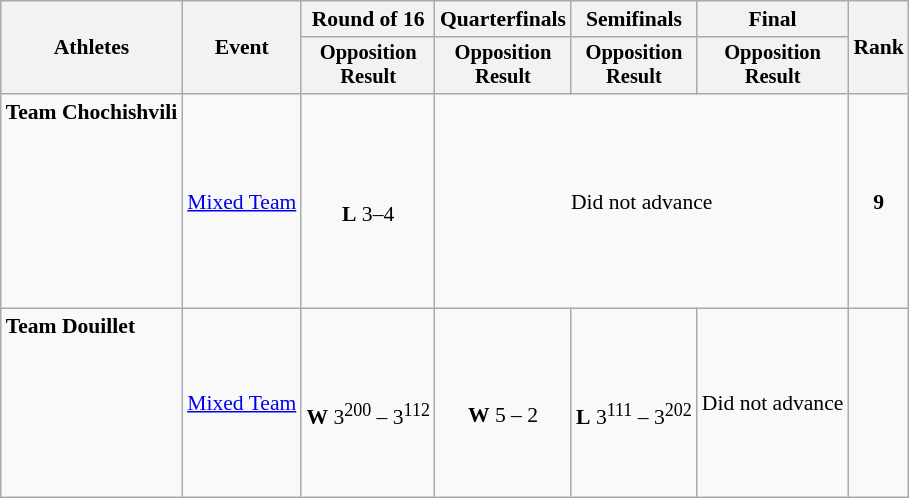<table class="wikitable" style="font-size:90%">
<tr>
<th rowspan="2">Athletes</th>
<th rowspan="2">Event</th>
<th>Round of 16</th>
<th>Quarterfinals</th>
<th>Semifinals</th>
<th>Final</th>
<th rowspan=2>Rank</th>
</tr>
<tr style="font-size:95%">
<th>Opposition<br>Result</th>
<th>Opposition<br>Result</th>
<th>Opposition<br>Result</th>
<th>Opposition<br>Result</th>
</tr>
<tr align=center>
<td align=left><strong>Team Chochishvili</strong><br><br><br><br><br><br><br><br></td>
<td align=left><a href='#'>Mixed Team</a></td>
<td><br><strong>L</strong> 3–4</td>
<td colspan=3>Did not advance</td>
<td><strong>9</strong></td>
</tr>
<tr align=center>
<td align=left><strong>Team Douillet</strong><br><br><br><br><br><br><br></td>
<td align=left><a href='#'>Mixed Team</a></td>
<td><br><strong>W</strong> 3<sup>200</sup> – 3<sup>112</sup></td>
<td><br><strong>W</strong> 5 – 2</td>
<td><br><strong>L</strong> 3<sup>111</sup> – 3<sup>202</sup></td>
<td>Did not advance</td>
<td></td>
</tr>
</table>
